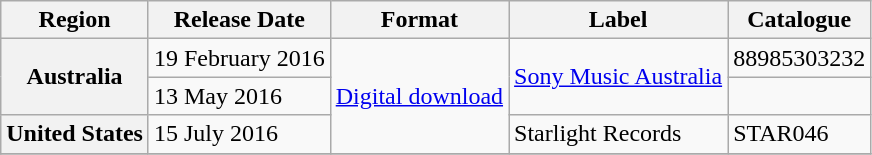<table class="wikitable plainrowheaders">
<tr>
<th scope="col">Region</th>
<th scope="col">Release Date</th>
<th scope="col">Format</th>
<th scope="col">Label</th>
<th scope="col">Catalogue</th>
</tr>
<tr>
<th scope="row" rowspan="2">Australia</th>
<td>19 February 2016</td>
<td rowspan="3"><a href='#'>Digital download</a></td>
<td rowspan="2"><a href='#'>Sony Music Australia</a></td>
<td>88985303232</td>
</tr>
<tr>
<td>13 May 2016</td>
<td></td>
</tr>
<tr>
<th scope="row">United States</th>
<td>15 July 2016</td>
<td>Starlight Records</td>
<td>STAR046</td>
</tr>
<tr>
</tr>
</table>
